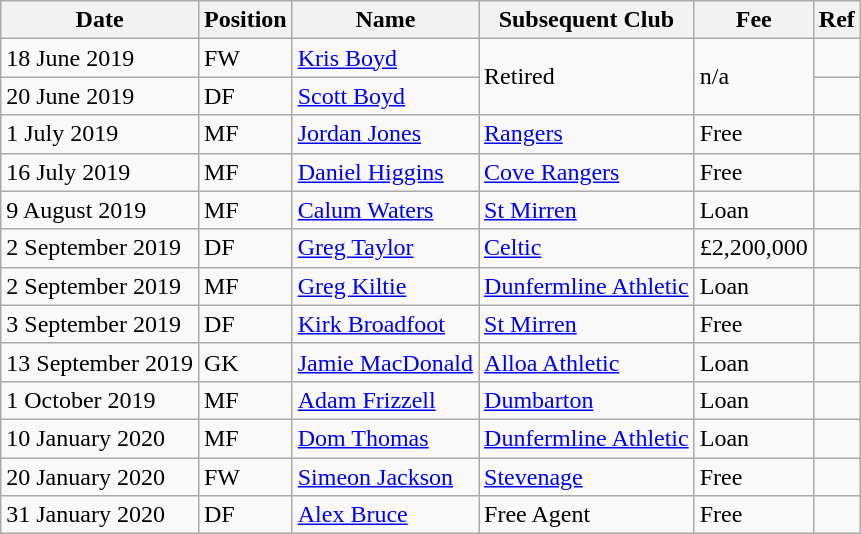<table class="wikitable">
<tr>
<th>Date</th>
<th>Position</th>
<th>Name</th>
<th>Subsequent Club</th>
<th>Fee</th>
<th>Ref</th>
</tr>
<tr>
<td>18 June 2019</td>
<td>FW</td>
<td><a href='#'>Kris Boyd</a></td>
<td rowspan=2>Retired</td>
<td rowspan=2>n/a</td>
<td></td>
</tr>
<tr>
<td>20 June 2019</td>
<td>DF</td>
<td><a href='#'>Scott Boyd</a></td>
<td></td>
</tr>
<tr>
<td>1 July 2019</td>
<td>MF</td>
<td> <a href='#'>Jordan Jones</a></td>
<td><a href='#'>Rangers</a></td>
<td>Free</td>
<td></td>
</tr>
<tr>
<td>16 July 2019</td>
<td>MF</td>
<td><a href='#'>Daniel Higgins</a></td>
<td><a href='#'>Cove Rangers</a></td>
<td>Free</td>
<td></td>
</tr>
<tr>
<td>9 August 2019</td>
<td>MF</td>
<td><a href='#'>Calum Waters</a></td>
<td><a href='#'>St Mirren</a></td>
<td>Loan</td>
<td></td>
</tr>
<tr>
<td>2 September 2019</td>
<td>DF</td>
<td><a href='#'>Greg Taylor</a></td>
<td><a href='#'>Celtic</a></td>
<td>£2,200,000</td>
<td></td>
</tr>
<tr>
<td>2 September 2019</td>
<td>MF</td>
<td><a href='#'>Greg Kiltie</a></td>
<td><a href='#'>Dunfermline Athletic</a></td>
<td>Loan</td>
<td></td>
</tr>
<tr>
<td>3 September 2019</td>
<td>DF</td>
<td><a href='#'>Kirk Broadfoot</a></td>
<td><a href='#'>St Mirren</a></td>
<td>Free</td>
<td></td>
</tr>
<tr>
<td>13 September 2019</td>
<td>GK</td>
<td><a href='#'>Jamie MacDonald</a></td>
<td><a href='#'>Alloa Athletic</a></td>
<td>Loan</td>
<td></td>
</tr>
<tr>
<td>1 October 2019</td>
<td>MF</td>
<td><a href='#'>Adam Frizzell</a></td>
<td><a href='#'>Dumbarton</a></td>
<td>Loan</td>
<td></td>
</tr>
<tr>
<td>10 January 2020</td>
<td>MF</td>
<td><a href='#'>Dom Thomas</a></td>
<td><a href='#'>Dunfermline Athletic</a></td>
<td>Loan</td>
<td></td>
</tr>
<tr>
<td>20 January 2020</td>
<td>FW</td>
<td> <a href='#'>Simeon Jackson</a></td>
<td> <a href='#'>Stevenage</a></td>
<td>Free</td>
<td></td>
</tr>
<tr>
<td>31 January 2020</td>
<td>DF</td>
<td> <a href='#'>Alex Bruce</a></td>
<td>Free Agent</td>
<td>Free</td>
<td></td>
</tr>
</table>
